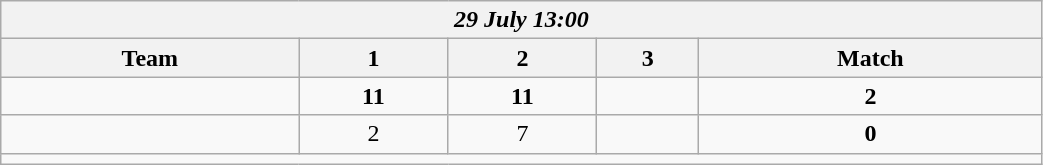<table class=wikitable style="text-align:center; width: 55%">
<tr>
<th colspan=10><em>29 July 13:00</em></th>
</tr>
<tr>
<th>Team</th>
<th>1</th>
<th>2</th>
<th>3</th>
<th>Match</th>
</tr>
<tr>
<td align=left><strong><br></strong></td>
<td><strong>11</strong></td>
<td><strong>11</strong></td>
<td></td>
<td><strong>2</strong></td>
</tr>
<tr>
<td align=left><br></td>
<td>2</td>
<td>7</td>
<td></td>
<td><strong>0</strong></td>
</tr>
<tr>
<td colspan=10></td>
</tr>
</table>
